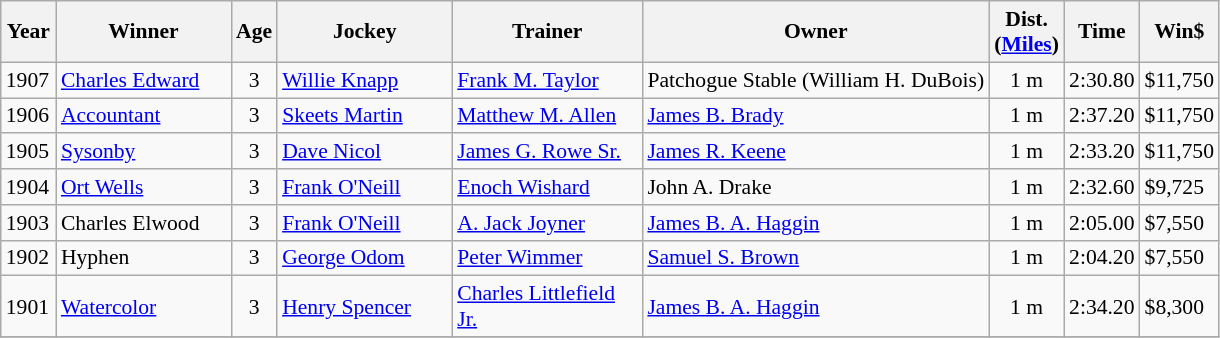<table class="wikitable sortable" style="font-size:90%">
<tr>
<th style="width:30px">Year<br></th>
<th style="width:110px">Winner<br></th>
<th style="width:20px">Age<br></th>
<th style="width:110px">Jockey<br></th>
<th style="width:120px">Trainer<br></th>
<th>Owner<br></th>
<th style="width:25px">Dist.<br> <span>(<a href='#'>Miles</a>)</span></th>
<th style="width:25px">Time<br></th>
<th style="width:25px">Win$<br></th>
</tr>
<tr>
<td>1907</td>
<td><a href='#'>Charles Edward</a></td>
<td align=center>3</td>
<td><a href='#'>Willie Knapp</a></td>
<td><a href='#'>Frank M. Taylor</a></td>
<td>Patchogue Stable (William H. DuBois)</td>
<td align=center>1<span></span> m</td>
<td>2:30.80</td>
<td>$11,750</td>
</tr>
<tr>
<td>1906</td>
<td><a href='#'>Accountant</a></td>
<td align=center>3</td>
<td><a href='#'>Skeets Martin</a></td>
<td><a href='#'>Matthew M. Allen</a></td>
<td><a href='#'>James B. Brady</a></td>
<td align=center>1<span></span> m</td>
<td>2:37.20</td>
<td>$11,750</td>
</tr>
<tr>
<td>1905</td>
<td><a href='#'>Sysonby</a></td>
<td align=center>3</td>
<td><a href='#'>Dave Nicol</a></td>
<td><a href='#'>James G. Rowe Sr.</a></td>
<td><a href='#'>James R. Keene</a></td>
<td align=center>1<span></span> m</td>
<td>2:33.20</td>
<td>$11,750</td>
</tr>
<tr>
<td>1904</td>
<td><a href='#'>Ort Wells</a></td>
<td align=center>3</td>
<td><a href='#'>Frank O'Neill</a></td>
<td><a href='#'>Enoch Wishard</a></td>
<td>John A. Drake</td>
<td align=center>1<span></span> m</td>
<td>2:32.60</td>
<td>$9,725</td>
</tr>
<tr>
<td>1903</td>
<td>Charles Elwood</td>
<td align=center>3</td>
<td><a href='#'>Frank O'Neill</a></td>
<td><a href='#'>A. Jack Joyner</a></td>
<td><a href='#'>James B. A. Haggin</a></td>
<td align=center>1<span></span> m</td>
<td>2:05.00</td>
<td>$7,550</td>
</tr>
<tr>
<td>1902</td>
<td>Hyphen</td>
<td align=center>3</td>
<td><a href='#'>George Odom</a></td>
<td><a href='#'>Peter Wimmer</a></td>
<td><a href='#'>Samuel S. Brown</a></td>
<td align=center>1<span></span> m</td>
<td>2:04.20</td>
<td>$7,550</td>
</tr>
<tr>
<td>1901</td>
<td><a href='#'>Watercolor</a></td>
<td align=center>3</td>
<td><a href='#'>Henry Spencer</a></td>
<td><a href='#'>Charles Littlefield Jr.</a></td>
<td><a href='#'>James B. A. Haggin</a></td>
<td align=center>1<span></span> m</td>
<td>2:34.20</td>
<td>$8,300</td>
</tr>
<tr>
</tr>
</table>
